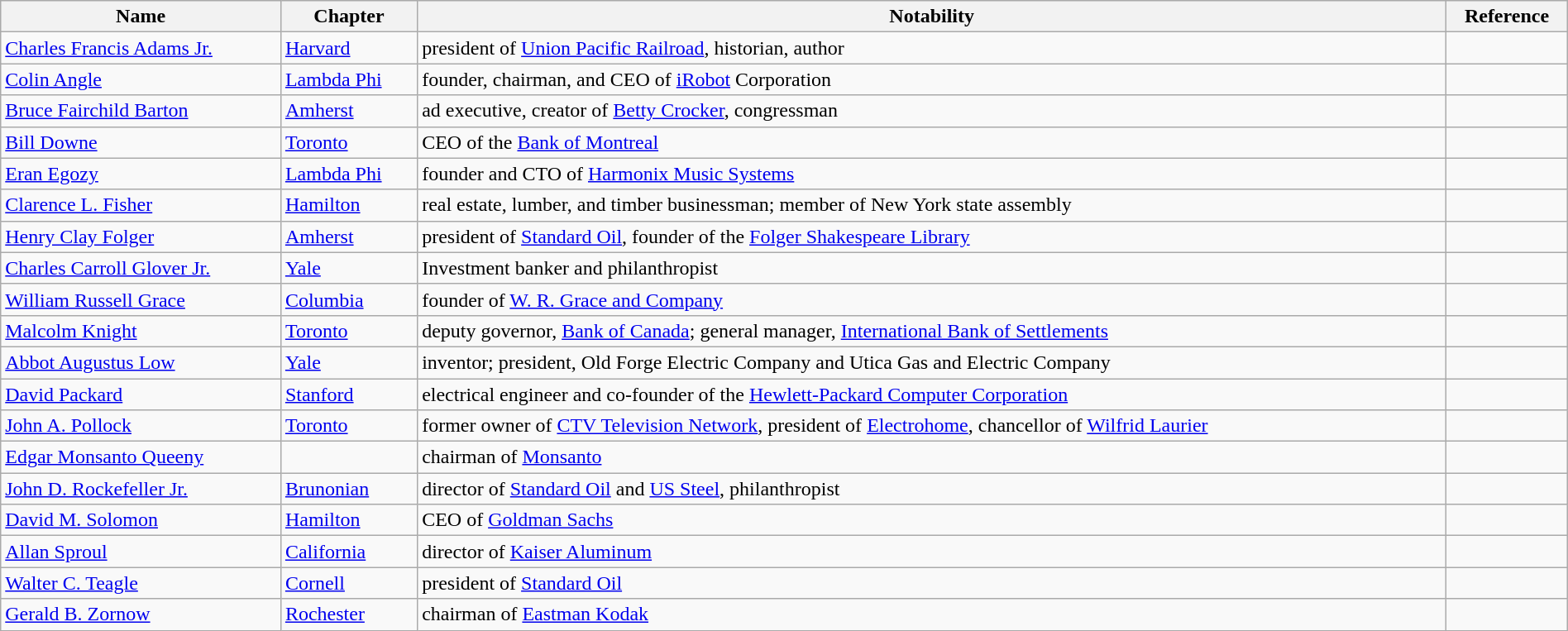<table class="sortable wikitable" style="width:100%;">
<tr>
<th>Name</th>
<th>Chapter</th>
<th>Notability</th>
<th>Reference</th>
</tr>
<tr>
<td><a href='#'>Charles Francis Adams Jr.</a></td>
<td><a href='#'>Harvard</a></td>
<td>president of <a href='#'>Union Pacific Railroad</a>, historian, author</td>
<td></td>
</tr>
<tr>
<td><a href='#'>Colin Angle</a></td>
<td><a href='#'>Lambda Phi</a></td>
<td>founder, chairman, and CEO of <a href='#'>iRobot</a> Corporation</td>
<td></td>
</tr>
<tr>
<td><a href='#'>Bruce Fairchild Barton</a></td>
<td><a href='#'>Amherst</a></td>
<td>ad executive, creator of <a href='#'>Betty Crocker</a>, congressman</td>
<td></td>
</tr>
<tr>
<td><a href='#'>Bill Downe</a></td>
<td><a href='#'>Toronto</a></td>
<td>CEO of the <a href='#'>Bank of Montreal</a></td>
<td></td>
</tr>
<tr>
<td><a href='#'>Eran Egozy</a></td>
<td><a href='#'>Lambda Phi</a></td>
<td>founder and CTO of <a href='#'>Harmonix Music Systems</a></td>
<td></td>
</tr>
<tr>
<td><a href='#'>Clarence L. Fisher</a></td>
<td><a href='#'>Hamilton</a></td>
<td>real estate, lumber, and timber businessman; member of New York state assembly</td>
<td></td>
</tr>
<tr>
<td><a href='#'>Henry Clay Folger</a></td>
<td><a href='#'>Amherst</a></td>
<td>president of <a href='#'>Standard Oil</a>, founder of the <a href='#'>Folger Shakespeare Library</a></td>
<td></td>
</tr>
<tr>
<td><a href='#'>Charles Carroll Glover Jr.</a></td>
<td><a href='#'>Yale</a></td>
<td>Investment banker and philanthropist</td>
<td></td>
</tr>
<tr>
<td><a href='#'>William Russell Grace</a></td>
<td><a href='#'>Columbia</a></td>
<td>founder of <a href='#'>W. R. Grace and Company</a></td>
<td></td>
</tr>
<tr>
<td><a href='#'>Malcolm Knight</a></td>
<td><a href='#'>Toronto</a></td>
<td>deputy governor, <a href='#'>Bank of Canada</a>; general manager, <a href='#'>International Bank of Settlements</a></td>
<td></td>
</tr>
<tr>
<td><a href='#'>Abbot Augustus Low</a></td>
<td><a href='#'>Yale</a></td>
<td>inventor; president, Old Forge Electric Company and Utica Gas and Electric Company</td>
<td></td>
</tr>
<tr>
<td><a href='#'>David Packard</a></td>
<td><a href='#'>Stanford</a></td>
<td>electrical engineer and co-founder of the <a href='#'>Hewlett-Packard Computer Corporation</a></td>
<td></td>
</tr>
<tr>
<td><a href='#'>John A. Pollock</a></td>
<td><a href='#'>Toronto</a></td>
<td>former owner of <a href='#'>CTV Television Network</a>, president of <a href='#'>Electrohome</a>, chancellor of <a href='#'>Wilfrid Laurier</a></td>
<td></td>
</tr>
<tr>
<td><a href='#'>Edgar Monsanto Queeny</a></td>
<td></td>
<td>chairman of <a href='#'>Monsanto</a></td>
<td></td>
</tr>
<tr>
<td><a href='#'>John D. Rockefeller Jr.</a></td>
<td><a href='#'>Brunonian</a></td>
<td>director of <a href='#'>Standard Oil</a> and <a href='#'>US Steel</a>, philanthropist</td>
<td></td>
</tr>
<tr>
<td><a href='#'>David M. Solomon</a></td>
<td><a href='#'>Hamilton</a></td>
<td>CEO of <a href='#'>Goldman Sachs</a></td>
<td></td>
</tr>
<tr>
<td><a href='#'>Allan Sproul</a></td>
<td><a href='#'>California</a></td>
<td>director of <a href='#'>Kaiser Aluminum</a></td>
<td></td>
</tr>
<tr>
<td><a href='#'>Walter C. Teagle</a></td>
<td><a href='#'>Cornell</a></td>
<td>president of <a href='#'>Standard Oil</a></td>
<td></td>
</tr>
<tr>
<td><a href='#'>Gerald B. Zornow</a></td>
<td><a href='#'>Rochester</a></td>
<td>chairman of <a href='#'>Eastman Kodak</a></td>
<td></td>
</tr>
</table>
